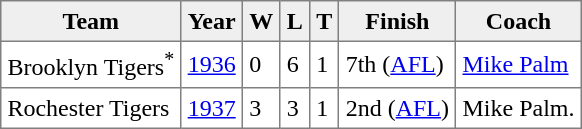<table class="toccolours" border="1" cellpadding="4" cellspacing="2" style="margin:1em auto; border-collapse: collapse;">
<tr bgcolor="#efefef">
<th>Team</th>
<th>Year</th>
<th>W</th>
<th>L</th>
<th>T</th>
<th>Finish</th>
<th>Coach</th>
</tr>
<tr>
<td>Brooklyn Tigers<sup>*</sup></td>
<td><a href='#'>1936</a></td>
<td>0</td>
<td>6</td>
<td>1</td>
<td>7th (<a href='#'>AFL</a>)</td>
<td><a href='#'>Mike Palm</a></td>
</tr>
<tr>
<td>Rochester Tigers</td>
<td><a href='#'>1937</a></td>
<td>3</td>
<td>3</td>
<td>1</td>
<td>2nd (<a href='#'>AFL</a>)</td>
<td>Mike Palm.</td>
</tr>
</table>
